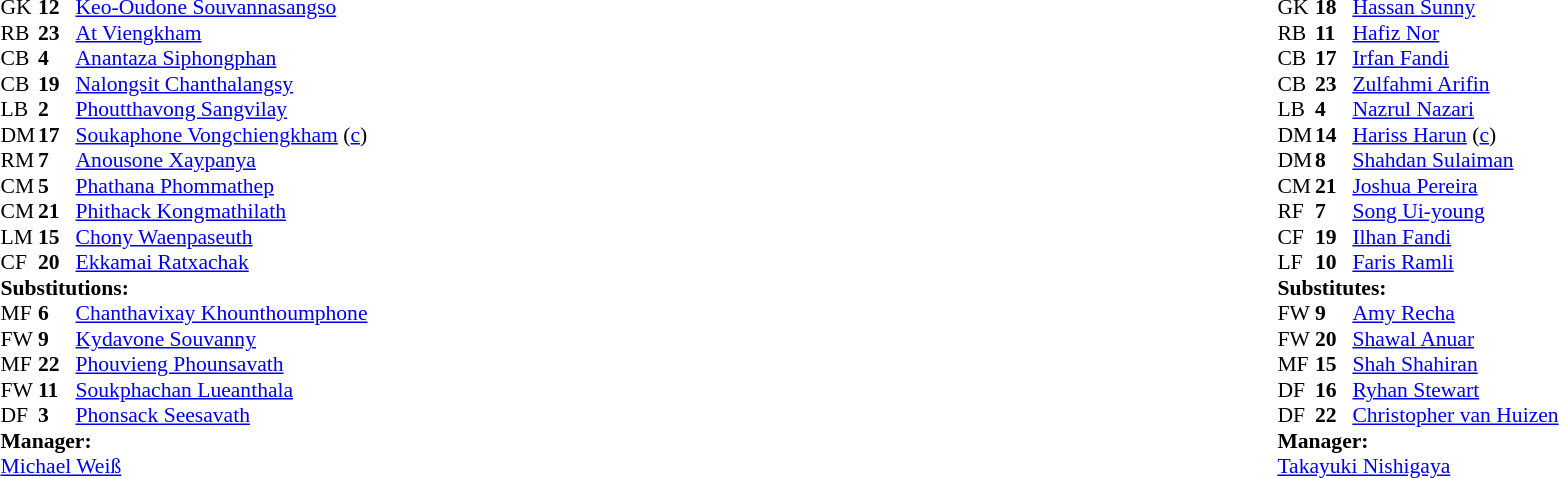<table width="100%">
<tr>
<td valign="top" width="40%"><br><table style="font-size:90%" cellspacing="0" cellpadding="0">
<tr>
<th width=25></th>
<th width=25></th>
</tr>
<tr>
<td>GK</td>
<td><strong>12</strong></td>
<td><a href='#'>Keo-Oudone Souvannasangso</a></td>
</tr>
<tr>
<td>RB</td>
<td><strong>23</strong></td>
<td><a href='#'>At Viengkham</a></td>
</tr>
<tr>
<td>CB</td>
<td><strong>4</strong></td>
<td><a href='#'>Anantaza Siphongphan</a></td>
</tr>
<tr>
<td>CB</td>
<td><strong>19</strong></td>
<td><a href='#'>Nalongsit Chanthalangsy</a></td>
</tr>
<tr>
<td>LB</td>
<td><strong>2</strong></td>
<td><a href='#'>Phoutthavong Sangvilay</a></td>
</tr>
<tr>
<td>DM</td>
<td><strong>17</strong></td>
<td><a href='#'>Soukaphone Vongchiengkham</a> (<a href='#'>c</a>)</td>
<td></td>
<td></td>
</tr>
<tr>
<td>RM</td>
<td><strong>7</strong></td>
<td><a href='#'>Anousone Xaypanya</a></td>
<td></td>
<td></td>
</tr>
<tr>
<td>CM</td>
<td><strong>5</strong></td>
<td><a href='#'>Phathana Phommathep</a></td>
</tr>
<tr>
<td>CM</td>
<td><strong>21</strong></td>
<td><a href='#'>Phithack Kongmathilath</a></td>
<td></td>
<td></td>
</tr>
<tr>
<td>LM</td>
<td><strong>15</strong></td>
<td><a href='#'>Chony Waenpaseuth</a></td>
<td></td>
<td></td>
</tr>
<tr>
<td>CF</td>
<td><strong>20</strong></td>
<td><a href='#'>Ekkamai Ratxachak</a></td>
<td></td>
<td></td>
</tr>
<tr>
<td colspan=3><strong>Substitutions:</strong></td>
</tr>
<tr>
<td>MF</td>
<td><strong>6</strong></td>
<td><a href='#'>Chanthavixay Khounthoumphone</a></td>
<td></td>
<td></td>
</tr>
<tr>
<td>FW</td>
<td><strong>9</strong></td>
<td><a href='#'>Kydavone Souvanny</a></td>
<td></td>
<td></td>
</tr>
<tr>
<td>MF</td>
<td><strong>22</strong></td>
<td><a href='#'>Phouvieng Phounsavath</a></td>
<td></td>
<td></td>
</tr>
<tr>
<td>FW</td>
<td><strong>11</strong></td>
<td><a href='#'>Soukphachan Lueanthala</a></td>
<td></td>
<td></td>
</tr>
<tr>
<td>DF</td>
<td><strong>3</strong></td>
<td><a href='#'>Phonsack Seesavath</a></td>
<td></td>
<td></td>
</tr>
<tr>
<td colspan=3><strong>Manager:</strong></td>
</tr>
<tr>
<td colspan=3> <a href='#'>Michael Weiß</a></td>
</tr>
</table>
</td>
<td valign="top"></td>
<td valign="top" width="50%"><br><table style="font-size: 90%" cellspacing="0" cellpadding="0" align="center">
<tr>
<th width=25></th>
<th width=25></th>
</tr>
<tr>
<td>GK</td>
<td><strong>18</strong></td>
<td><a href='#'>Hassan Sunny</a></td>
</tr>
<tr>
<td>RB</td>
<td><strong>11</strong></td>
<td><a href='#'>Hafiz Nor</a></td>
<td></td>
<td></td>
</tr>
<tr>
<td>CB</td>
<td><strong>17</strong></td>
<td><a href='#'>Irfan Fandi</a></td>
</tr>
<tr>
<td>CB</td>
<td><strong>23</strong></td>
<td><a href='#'>Zulfahmi Arifin</a></td>
</tr>
<tr>
<td>LB</td>
<td><strong>4</strong></td>
<td><a href='#'>Nazrul Nazari</a></td>
<td></td>
<td></td>
</tr>
<tr>
<td>DM</td>
<td><strong>14</strong></td>
<td><a href='#'>Hariss Harun</a> (<a href='#'>c</a>)</td>
</tr>
<tr>
<td>DM</td>
<td><strong>8</strong></td>
<td><a href='#'>Shahdan Sulaiman</a></td>
<td></td>
</tr>
<tr>
<td>CM</td>
<td><strong>21</strong></td>
<td><a href='#'>Joshua Pereira</a></td>
</tr>
<tr>
<td>RF</td>
<td><strong>7</strong></td>
<td><a href='#'>Song Ui-young</a></td>
<td></td>
<td></td>
</tr>
<tr>
<td>CF</td>
<td><strong>19</strong></td>
<td><a href='#'>Ilhan Fandi</a></td>
<td></td>
<td></td>
</tr>
<tr>
<td>LF</td>
<td><strong>10</strong></td>
<td><a href='#'>Faris Ramli</a></td>
<td></td>
<td></td>
</tr>
<tr>
<td colspan=3><strong>Substitutes:</strong></td>
</tr>
<tr>
<td>FW</td>
<td><strong>9</strong></td>
<td><a href='#'>Amy Recha</a></td>
<td></td>
<td></td>
</tr>
<tr>
<td>FW</td>
<td><strong>20</strong></td>
<td><a href='#'>Shawal Anuar</a></td>
<td></td>
<td></td>
</tr>
<tr>
<td>MF</td>
<td><strong>15</strong></td>
<td><a href='#'>Shah Shahiran</a></td>
<td></td>
<td></td>
</tr>
<tr>
<td>DF</td>
<td><strong>16</strong></td>
<td><a href='#'>Ryhan Stewart</a></td>
<td></td>
<td></td>
</tr>
<tr>
<td>DF</td>
<td><strong>22</strong></td>
<td><a href='#'>Christopher van Huizen</a></td>
<td></td>
<td></td>
</tr>
<tr>
<td colspan=3><strong>Manager:</strong></td>
</tr>
<tr>
<td colspan=3> <a href='#'>Takayuki Nishigaya</a></td>
</tr>
</table>
</td>
</tr>
</table>
